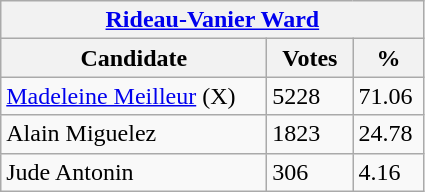<table class="wikitable">
<tr>
<th colspan="3"><a href='#'>Rideau-Vanier Ward</a></th>
</tr>
<tr>
<th style="width: 170px">Candidate</th>
<th style="width: 50px">Votes</th>
<th style="width: 40px">%</th>
</tr>
<tr>
<td><a href='#'>Madeleine Meilleur</a> (X)</td>
<td>5228</td>
<td>71.06</td>
</tr>
<tr>
<td>Alain Miguelez</td>
<td>1823</td>
<td>24.78</td>
</tr>
<tr>
<td>Jude Antonin</td>
<td>306</td>
<td>4.16</td>
</tr>
</table>
